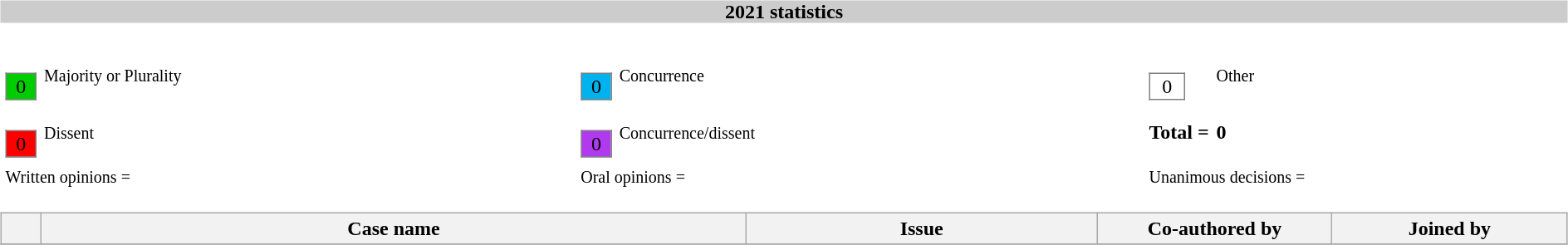<table width=100%>
<tr>
<td><br><table width=100% align=center cellpadding=0 cellspacing=0>
<tr>
<th bgcolor=#CCCCCC>2021 statistics</th>
</tr>
<tr>
<td><br><table width=100% cellpadding="2" cellspacing="2" border="0"width=25px>
<tr>
<td><br><table border="1" style="border-collapse:collapse;">
<tr>
<td align=center bgcolor=#00CD00 width=25px>0</td>
</tr>
</table>
</td>
<td><small>Majority or Plurality</small></td>
<td width=25px><br><table border="1" style="border-collapse:collapse;">
<tr>
<td align=center width=25px bgcolor=#00B2EE>0</td>
</tr>
</table>
</td>
<td><small>Concurrence</small></td>
<td width=25px><br><table border="1" style="border-collapse:collapse;">
<tr>
<td align=center width=25px bgcolor=white>0</td>
</tr>
</table>
</td>
<td><small>Other</small></td>
</tr>
<tr>
<td width=25px><br><table border="1" style="border-collapse:collapse;">
<tr>
<td align=center width=25px bgcolor=red>0</td>
</tr>
</table>
</td>
<td><small>Dissent</small></td>
<td width=25px><br><table border="1" style="border-collapse:collapse;">
<tr>
<td align=center width=25px bgcolor=#B23AEE>0</td>
</tr>
</table>
</td>
<td><small>Concurrence/dissent</small></td>
<td white-space: nowrap><strong>Total = </strong></td>
<td><strong>0</strong></td>
</tr>
<tr>
<td colspan=2><small>Written opinions = </small></td>
<td colspan=2><small>Oral opinions = </small></td>
<td colspan=2><small> Unanimous decisions = </small></td>
</tr>
</table>
<table class="wikitable" width=100%>
<tr bgcolor="#CCCCCC">
<th width=25px></th>
<th width=45%>Case name</th>
<th>Issue</th>
<th width=15%>Co-authored by</th>
<th width=15%>Joined by</th>
</tr>
<tr>
</tr>
</table>
</td>
</tr>
</table>
</td>
</tr>
</table>
